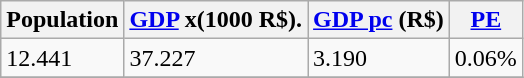<table class="wikitable" border="1">
<tr>
<th>Population </th>
<th><a href='#'>GDP</a> x(1000 R$).</th>
<th><a href='#'>GDP pc</a> (R$)</th>
<th><a href='#'>PE</a></th>
</tr>
<tr>
<td>12.441</td>
<td>37.227</td>
<td>3.190</td>
<td>0.06%</td>
</tr>
<tr>
</tr>
</table>
